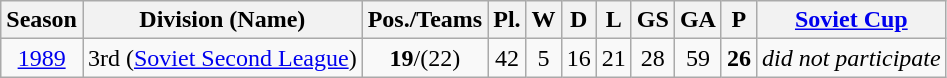<table class="wikitable">
<tr>
<th>Season</th>
<th>Division (Name)</th>
<th>Pos./Teams</th>
<th>Pl.</th>
<th>W</th>
<th>D</th>
<th>L</th>
<th>GS</th>
<th>GA</th>
<th>P</th>
<th><a href='#'>Soviet Cup</a></th>
</tr>
<tr>
<td align=center><a href='#'>1989</a></td>
<td align=center>3rd (<a href='#'>Soviet Second League</a>)</td>
<td align=center bgcolor=><strong>19</strong>/(22)</td>
<td align=center>42</td>
<td align=center>5</td>
<td align=center>16</td>
<td align=center>21</td>
<td align=center>28</td>
<td align=center>59</td>
<td align=center><strong>26</strong></td>
<td align=center bgcolor=><em>did not participate</em></td>
</tr>
</table>
